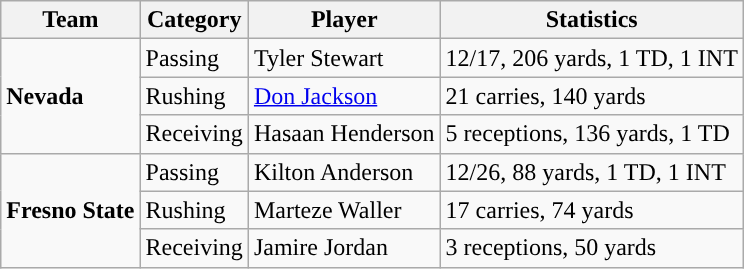<table class="wikitable" style="float: left;">
<tr>
<th>Team</th>
<th>Category</th>
<th>Player</th>
<th>Statistics</th>
</tr>
<tr>
<td rowspan=3><strong>Nevada</strong></td>
<td>Passing</td>
<td>Tyler Stewart</td>
<td>12/17, 206 yards, 1 TD, 1 INT</td>
</tr>
<tr>
<td>Rushing</td>
<td><a href='#'>Don Jackson</a></td>
<td>21 carries, 140 yards</td>
</tr>
<tr>
<td>Receiving</td>
<td>Hasaan Henderson</td>
<td>5 receptions, 136 yards, 1 TD</td>
</tr>
<tr>
<td rowspan=3><strong>Fresno State</strong></td>
<td>Passing</td>
<td>Kilton Anderson</td>
<td>12/26, 88 yards, 1 TD, 1 INT</td>
</tr>
<tr>
<td>Rushing</td>
<td>Marteze Waller</td>
<td>17 carries, 74 yards</td>
</tr>
<tr>
<td>Receiving</td>
<td>Jamire Jordan</td>
<td>3 receptions, 50 yards</td>
</tr>
</table>
